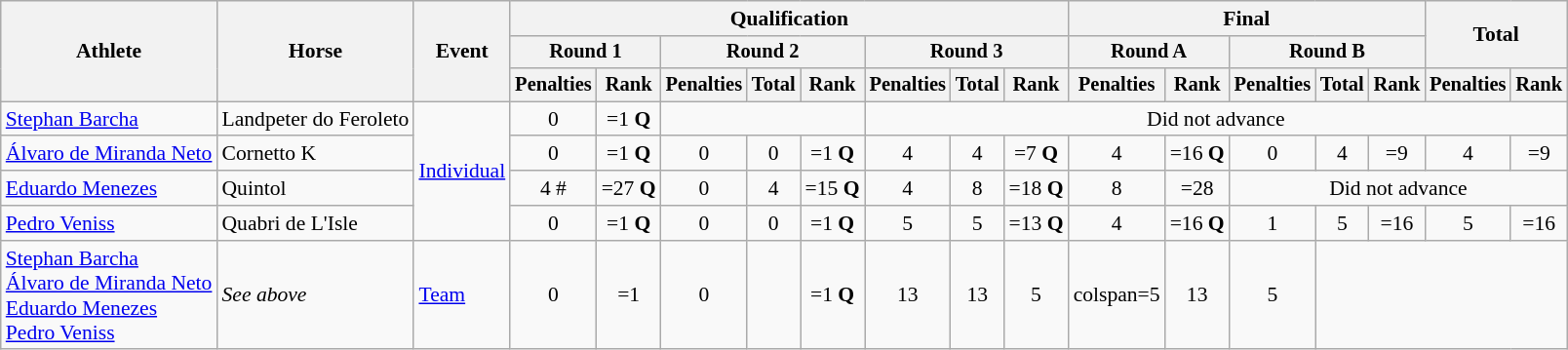<table class="wikitable" style="font-size:90%">
<tr>
<th rowspan="3">Athlete</th>
<th rowspan="3">Horse</th>
<th rowspan="3">Event</th>
<th colspan="8">Qualification</th>
<th colspan="5">Final</th>
<th rowspan=2 colspan="2">Total</th>
</tr>
<tr style="font-size:95%">
<th colspan="2">Round 1</th>
<th colspan="3">Round 2</th>
<th colspan="3">Round 3</th>
<th colspan="2">Round A</th>
<th colspan="3">Round B</th>
</tr>
<tr style="font-size:95%">
<th>Penalties</th>
<th>Rank</th>
<th>Penalties</th>
<th>Total</th>
<th>Rank</th>
<th>Penalties</th>
<th>Total</th>
<th>Rank</th>
<th>Penalties</th>
<th>Rank</th>
<th>Penalties</th>
<th>Total</th>
<th>Rank</th>
<th>Penalties</th>
<th>Rank</th>
</tr>
<tr align=center>
<td align=left><a href='#'>Stephan Barcha</a></td>
<td align=left>Landpeter do Feroleto</td>
<td align=left rowspan=4><a href='#'>Individual</a></td>
<td>0</td>
<td>=1 <strong>Q</strong></td>
<td colspan=3></td>
<td colspan=10>Did not advance</td>
</tr>
<tr align=center>
<td align=left><a href='#'>Álvaro de Miranda Neto</a></td>
<td align=left>Cornetto K</td>
<td>0</td>
<td>=1 <strong>Q</strong></td>
<td>0</td>
<td>0</td>
<td>=1 <strong>Q</strong></td>
<td>4</td>
<td>4</td>
<td>=7 <strong>Q</strong></td>
<td>4</td>
<td>=16 <strong>Q</strong></td>
<td>0</td>
<td>4</td>
<td>=9</td>
<td>4</td>
<td>=9</td>
</tr>
<tr align=center>
<td align=left><a href='#'>Eduardo Menezes</a></td>
<td align=left>Quintol</td>
<td>4 #</td>
<td>=27 <strong>Q</strong></td>
<td>0</td>
<td>4</td>
<td>=15 <strong>Q</strong></td>
<td>4</td>
<td>8</td>
<td>=18 <strong>Q</strong></td>
<td>8</td>
<td>=28</td>
<td colspan=5>Did not advance</td>
</tr>
<tr align=center>
<td align=left><a href='#'>Pedro Veniss</a></td>
<td align=left>Quabri de L'Isle</td>
<td>0</td>
<td>=1 <strong>Q</strong></td>
<td>0</td>
<td>0</td>
<td>=1 <strong>Q</strong></td>
<td>5</td>
<td>5</td>
<td>=13 <strong>Q</strong></td>
<td>4</td>
<td>=16 <strong>Q</strong></td>
<td>1</td>
<td>5</td>
<td>=16</td>
<td>5</td>
<td>=16</td>
</tr>
<tr align=center>
<td align=left><a href='#'>Stephan Barcha</a><br><a href='#'>Álvaro de Miranda Neto</a><br><a href='#'>Eduardo Menezes</a><br><a href='#'>Pedro Veniss</a></td>
<td align=left><em>See above</em></td>
<td align=left><a href='#'>Team</a></td>
<td>0</td>
<td>=1</td>
<td>0</td>
<td></td>
<td>=1 <strong>Q</strong></td>
<td>13</td>
<td>13</td>
<td>5</td>
<td>colspan=5 </td>
<td>13</td>
<td>5</td>
</tr>
</table>
